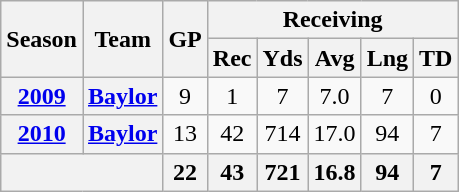<table class="wikitable" style="text-align: center;">
<tr>
<th rowspan="2">Season</th>
<th rowspan="2">Team</th>
<th rowspan="2">GP</th>
<th colspan="5">Receiving</th>
</tr>
<tr>
<th>Rec</th>
<th>Yds</th>
<th>Avg</th>
<th>Lng</th>
<th>TD</th>
</tr>
<tr>
<th><a href='#'>2009</a></th>
<th><a href='#'>Baylor</a></th>
<td>9</td>
<td>1</td>
<td>7</td>
<td>7.0</td>
<td>7</td>
<td>0</td>
</tr>
<tr>
<th><a href='#'>2010</a></th>
<th><a href='#'>Baylor</a></th>
<td>13</td>
<td>42</td>
<td>714</td>
<td>17.0</td>
<td>94</td>
<td>7</td>
</tr>
<tr>
<th colspan="2"></th>
<th>22</th>
<th>43</th>
<th>721</th>
<th>16.8</th>
<th>94</th>
<th>7</th>
</tr>
</table>
